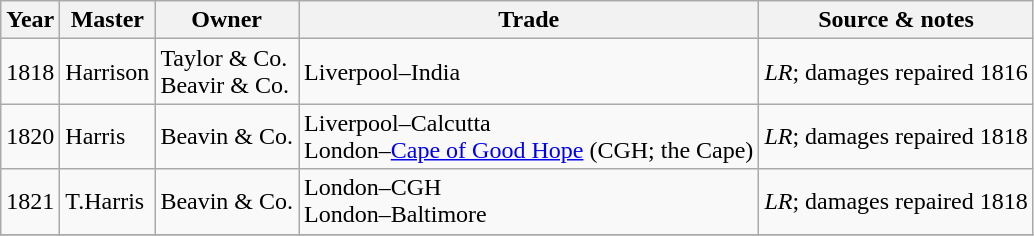<table class="sortable wikitable">
<tr>
<th>Year</th>
<th>Master</th>
<th>Owner</th>
<th>Trade</th>
<th>Source & notes</th>
</tr>
<tr>
<td>1818</td>
<td>Harrison</td>
<td>Taylor & Co.<br>Beavir & Co.</td>
<td>Liverpool–India</td>
<td><em>LR</em>; damages repaired 1816</td>
</tr>
<tr>
<td>1820</td>
<td>Harris</td>
<td>Beavin & Co.</td>
<td>Liverpool–Calcutta<br>London–<a href='#'>Cape of Good Hope</a> (CGH; the Cape)</td>
<td><em>LR</em>; damages repaired 1818</td>
</tr>
<tr>
<td>1821</td>
<td>T.Harris</td>
<td>Beavin & Co.</td>
<td>London–CGH<br>London–Baltimore</td>
<td><em>LR</em>; damages repaired 1818</td>
</tr>
<tr>
</tr>
</table>
